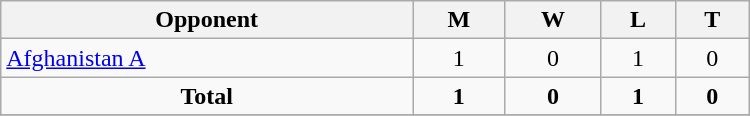<table class="wikitable" style="text-align: center; width: 500px;">
<tr>
<th>Opponent</th>
<th>M</th>
<th>W</th>
<th>L</th>
<th>T</th>
</tr>
<tr>
<td align="left"> <a href='#'>Afghanistan A</a></td>
<td>1</td>
<td>0</td>
<td>1</td>
<td>0</td>
</tr>
<tr>
<td><strong>Total</strong></td>
<td><strong>1</strong></td>
<td><strong>0</strong></td>
<td><strong>1</strong></td>
<td><strong>0</strong></td>
</tr>
<tr>
</tr>
</table>
